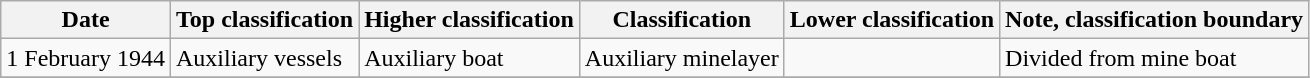<table class="wikitable">
<tr>
<th>Date</th>
<th>Top classification</th>
<th>Higher classification</th>
<th>Classification</th>
<th>Lower classification</th>
<th>Note, classification boundary</th>
</tr>
<tr>
<td>1 February 1944</td>
<td>Auxiliary vessels</td>
<td>Auxiliary boat</td>
<td>Auxiliary minelayer</td>
<td></td>
<td>Divided from mine boat</td>
</tr>
<tr>
</tr>
</table>
